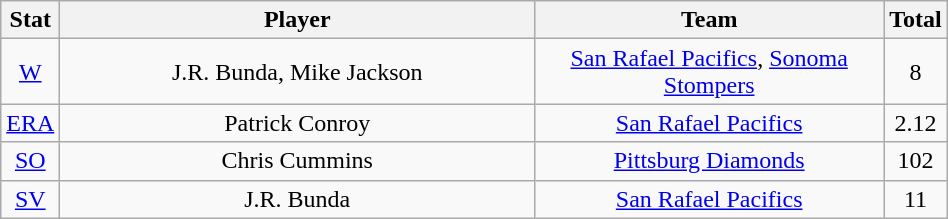<table class="wikitable"  style="width:50%; text-align:center;">
<tr>
<th style="width:5%;">Stat</th>
<th style="width:55%;">Player</th>
<th style="width:55%;">Team</th>
<th style="width:5%;">Total</th>
</tr>
<tr>
<td><a href='#'>W</a></td>
<td>J.R. Bunda, Mike Jackson</td>
<td><a href='#'>San Rafael Pacifics</a>, <a href='#'>Sonoma Stompers</a></td>
<td>8</td>
</tr>
<tr>
<td><a href='#'>ERA</a></td>
<td>Patrick Conroy</td>
<td><a href='#'>San Rafael Pacifics</a></td>
<td>2.12</td>
</tr>
<tr>
<td><a href='#'>SO</a></td>
<td>Chris Cummins</td>
<td><a href='#'>Pittsburg Diamonds</a></td>
<td>102</td>
</tr>
<tr>
<td><a href='#'>SV</a></td>
<td>J.R. Bunda</td>
<td><a href='#'>San Rafael Pacifics</a></td>
<td>11</td>
</tr>
</table>
